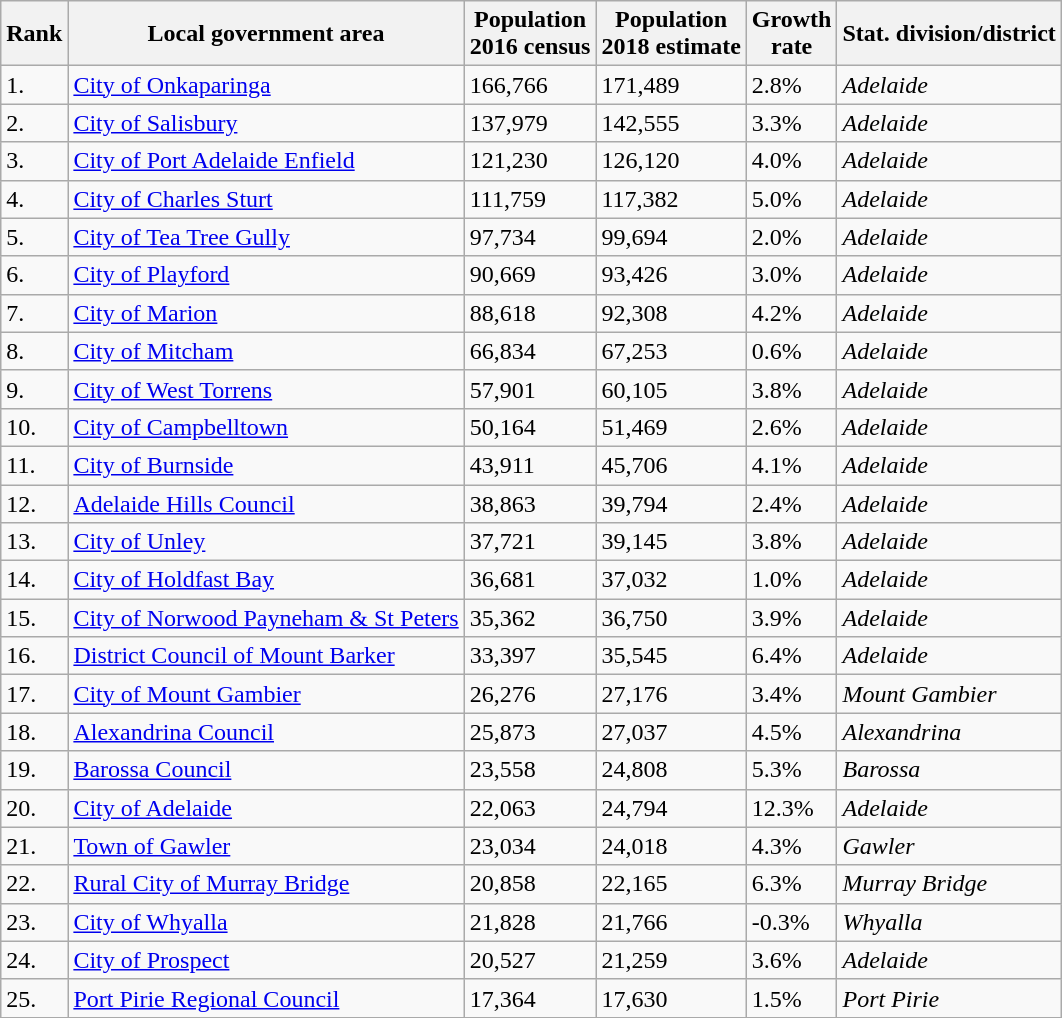<table class="wikitable sortable">
<tr>
<th bgcolour="#c0c0c0"><strong>Rank</strong></th>
<th bgcolour="#c0c0c0"><strong>Local government area</strong></th>
<th bgcolour="#c0c0c0"><strong>Population<br>2016 census</strong></th>
<th bgcolour="#c0c0c0"><strong>Population<br>2018 estimate</strong></th>
<th bgcolour="#c0c0c0"><strong>Growth<br>rate</strong></th>
<th bgcolour="#c0c0c0"><strong>Stat. division/district</strong></th>
</tr>
<tr>
<td>1.</td>
<td><a href='#'>City of Onkaparinga</a></td>
<td>166,766</td>
<td>171,489</td>
<td>2.8%</td>
<td><em>Adelaide</em></td>
</tr>
<tr>
<td>2.</td>
<td><a href='#'>City of Salisbury</a></td>
<td>137,979</td>
<td>142,555</td>
<td>3.3%</td>
<td><em>Adelaide</em></td>
</tr>
<tr>
<td>3.</td>
<td><a href='#'>City of Port Adelaide Enfield</a></td>
<td>121,230</td>
<td>126,120</td>
<td>4.0%</td>
<td><em>Adelaide</em></td>
</tr>
<tr>
<td>4.</td>
<td><a href='#'>City of Charles Sturt</a></td>
<td>111,759</td>
<td>117,382</td>
<td>5.0%</td>
<td><em>Adelaide</em></td>
</tr>
<tr>
<td>5.</td>
<td><a href='#'>City of Tea Tree Gully</a></td>
<td>97,734</td>
<td>99,694</td>
<td>2.0%</td>
<td><em>Adelaide</em></td>
</tr>
<tr>
<td>6.</td>
<td><a href='#'>City of Playford</a></td>
<td>90,669</td>
<td>93,426</td>
<td>3.0%</td>
<td><em>Adelaide</em></td>
</tr>
<tr>
<td>7.</td>
<td><a href='#'>City of Marion</a></td>
<td>88,618</td>
<td>92,308</td>
<td>4.2%</td>
<td><em>Adelaide</em></td>
</tr>
<tr>
<td>8.</td>
<td><a href='#'>City of Mitcham</a></td>
<td>66,834</td>
<td>67,253</td>
<td>0.6%</td>
<td><em>Adelaide</em></td>
</tr>
<tr>
<td>9.</td>
<td><a href='#'>City of West Torrens</a></td>
<td>57,901</td>
<td>60,105</td>
<td>3.8%</td>
<td><em>Adelaide</em></td>
</tr>
<tr>
<td>10.</td>
<td><a href='#'>City of Campbelltown</a></td>
<td>50,164</td>
<td>51,469</td>
<td>2.6%</td>
<td><em>Adelaide</em></td>
</tr>
<tr>
<td>11.</td>
<td><a href='#'>City of Burnside</a></td>
<td>43,911</td>
<td>45,706</td>
<td>4.1%</td>
<td><em>Adelaide</em></td>
</tr>
<tr>
<td>12.</td>
<td><a href='#'>Adelaide Hills Council</a></td>
<td>38,863</td>
<td>39,794</td>
<td>2.4%</td>
<td><em>Adelaide</em></td>
</tr>
<tr>
<td>13.</td>
<td><a href='#'>City of Unley</a></td>
<td>37,721</td>
<td>39,145</td>
<td>3.8%</td>
<td><em>Adelaide</em></td>
</tr>
<tr>
<td>14.</td>
<td><a href='#'>City of Holdfast Bay</a></td>
<td>36,681</td>
<td>37,032</td>
<td>1.0%</td>
<td><em>Adelaide</em></td>
</tr>
<tr>
<td>15.</td>
<td><a href='#'>City of Norwood Payneham & St Peters</a></td>
<td>35,362</td>
<td>36,750</td>
<td>3.9%</td>
<td><em>Adelaide</em></td>
</tr>
<tr>
<td>16.</td>
<td><a href='#'>District Council of Mount Barker</a></td>
<td>33,397</td>
<td>35,545</td>
<td>6.4%</td>
<td><em>Adelaide</em></td>
</tr>
<tr>
<td>17.</td>
<td><a href='#'>City of Mount Gambier</a></td>
<td>26,276</td>
<td>27,176</td>
<td>3.4%</td>
<td><em>Mount Gambier</em></td>
</tr>
<tr>
<td>18.</td>
<td><a href='#'>Alexandrina Council</a></td>
<td>25,873</td>
<td>27,037</td>
<td>4.5%</td>
<td><em>Alexandrina</em></td>
</tr>
<tr>
<td>19.</td>
<td><a href='#'>Barossa Council</a></td>
<td>23,558</td>
<td>24,808</td>
<td>5.3%</td>
<td><em>Barossa</em></td>
</tr>
<tr>
<td>20.</td>
<td><a href='#'>City of Adelaide</a></td>
<td>22,063</td>
<td>24,794</td>
<td>12.3%</td>
<td><em>Adelaide</em></td>
</tr>
<tr>
<td>21.</td>
<td><a href='#'>Town of Gawler</a></td>
<td>23,034</td>
<td>24,018</td>
<td>4.3%</td>
<td><em>Gawler</em></td>
</tr>
<tr>
<td>22.</td>
<td><a href='#'>Rural City of Murray Bridge</a></td>
<td>20,858</td>
<td>22,165</td>
<td>6.3%</td>
<td><em>Murray Bridge</em></td>
</tr>
<tr>
<td>23.</td>
<td><a href='#'>City of Whyalla</a></td>
<td>21,828</td>
<td>21,766</td>
<td>-0.3%</td>
<td><em>Whyalla</em></td>
</tr>
<tr>
<td>24.</td>
<td><a href='#'>City of Prospect</a></td>
<td>20,527</td>
<td>21,259</td>
<td>3.6%</td>
<td><em>Adelaide</em></td>
</tr>
<tr>
<td>25.</td>
<td><a href='#'>Port Pirie Regional Council</a></td>
<td>17,364</td>
<td>17,630</td>
<td>1.5%</td>
<td><em>Port Pirie</em></td>
</tr>
<tr>
</tr>
</table>
